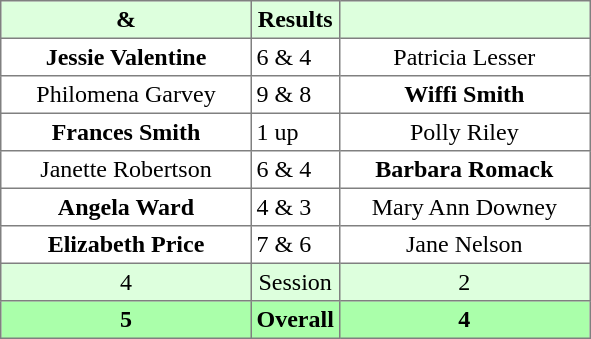<table border="1" cellpadding="3" style="border-collapse: collapse; text-align:center;">
<tr style="background:#ddffdd;">
<th width=160> & </th>
<th>Results</th>
<th width=160></th>
</tr>
<tr>
<td><strong>Jessie Valentine</strong></td>
<td align=left> 6 & 4</td>
<td>Patricia Lesser</td>
</tr>
<tr>
<td>Philomena Garvey</td>
<td align=left> 9 & 8</td>
<td><strong>Wiffi Smith</strong></td>
</tr>
<tr>
<td><strong>Frances Smith</strong></td>
<td align=left> 1 up</td>
<td>Polly Riley</td>
</tr>
<tr>
<td>Janette Robertson</td>
<td align=left> 6 & 4</td>
<td><strong>Barbara Romack</strong></td>
</tr>
<tr>
<td><strong>Angela Ward</strong></td>
<td align=left> 4 & 3</td>
<td>Mary Ann Downey</td>
</tr>
<tr>
<td><strong>Elizabeth Price</strong></td>
<td align=left> 7 & 6</td>
<td>Jane Nelson</td>
</tr>
<tr style="background:#ddffdd;">
<td>4</td>
<td>Session</td>
<td>2</td>
</tr>
<tr style="background:#aaffaa;">
<th>5</th>
<th>Overall</th>
<th>4</th>
</tr>
</table>
